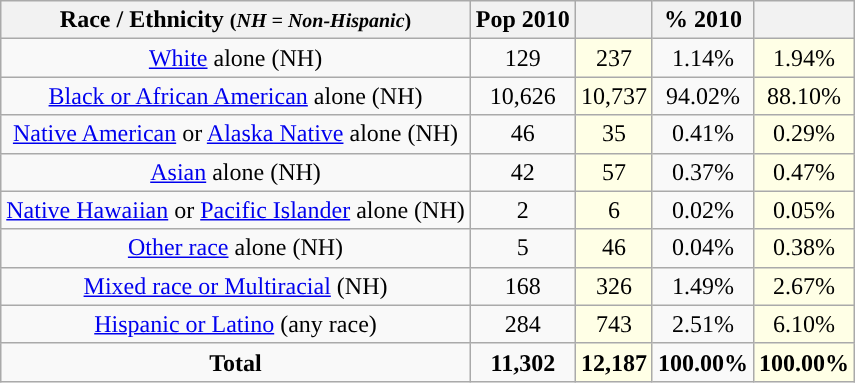<table class="wikitable" style="text-align:center;">
<tr>
<th>Race / Ethnicity <small>(<em>NH = Non-Hispanic</em>)</small></th>
<th>Pop 2010</th>
<th></th>
<th>% 2010</th>
<th></th>
</tr>
<tr>
<td><a href='#'>White</a> alone (NH)</td>
<td>129</td>
<td style='background: #ffffe6;'>237</td>
<td>1.14%</td>
<td style='background: #ffffe6;'>1.94%</td>
</tr>
<tr>
<td><a href='#'>Black or African American</a> alone (NH)</td>
<td>10,626</td>
<td style='background: #ffffe6;'>10,737</td>
<td>94.02%</td>
<td style='background: #ffffe6;'>88.10%</td>
</tr>
<tr>
<td><a href='#'>Native American</a> or <a href='#'>Alaska Native</a> alone (NH)</td>
<td>46</td>
<td style='background: #ffffe6;'>35</td>
<td>0.41%</td>
<td style='background: #ffffe6;'>0.29%</td>
</tr>
<tr>
<td><a href='#'>Asian</a> alone (NH)</td>
<td>42</td>
<td style='background: #ffffe6;'>57</td>
<td>0.37%</td>
<td style='background: #ffffe6;'>0.47%</td>
</tr>
<tr>
<td><a href='#'>Native Hawaiian</a> or <a href='#'>Pacific Islander</a> alone (NH)</td>
<td>2</td>
<td style='background: #ffffe6;'>6</td>
<td>0.02%</td>
<td style='background: #ffffe6;'>0.05%</td>
</tr>
<tr>
<td><a href='#'>Other race</a> alone (NH)</td>
<td>5</td>
<td style='background: #ffffe6;'>46</td>
<td>0.04%</td>
<td style='background: #ffffe6;'>0.38%</td>
</tr>
<tr>
<td><a href='#'>Mixed race or Multiracial</a> (NH)</td>
<td>168</td>
<td style='background: #ffffe6;'>326</td>
<td>1.49%</td>
<td style='background: #ffffe6;'>2.67%</td>
</tr>
<tr>
<td><a href='#'>Hispanic or Latino</a> (any race)</td>
<td>284</td>
<td style='background: #ffffe6;'>743</td>
<td>2.51%</td>
<td style='background: #ffffe6;'>6.10%</td>
</tr>
<tr>
<td><strong>Total</strong></td>
<td><strong>11,302</strong></td>
<td style='background: #ffffe6;'><strong>12,187</strong></td>
<td><strong>100.00%</strong></td>
<td style='background: #ffffe6;'><strong>100.00%</strong></td>
</tr>
</table>
